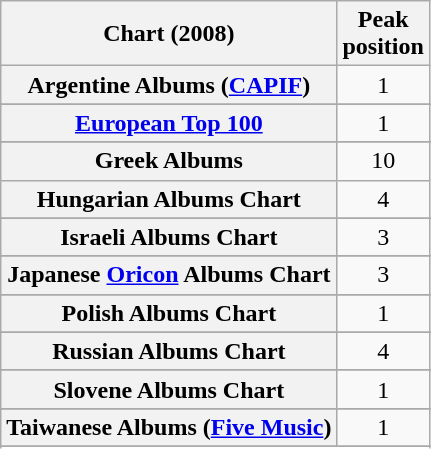<table class="wikitable sortable plainrowheaders">
<tr>
<th scope="col">Chart (2008)</th>
<th scope="col">Peak<br>position</th>
</tr>
<tr>
<th scope="row">Argentine Albums (<a href='#'>CAPIF</a>)</th>
<td style="text-align:center;">1</td>
</tr>
<tr>
</tr>
<tr>
</tr>
<tr>
</tr>
<tr>
</tr>
<tr>
</tr>
<tr>
</tr>
<tr>
</tr>
<tr>
<th scope="row"><a href='#'>European Top 100</a></th>
<td style="text-align:center;">1</td>
</tr>
<tr>
</tr>
<tr>
</tr>
<tr>
</tr>
<tr>
<th scope="row">Greek Albums</th>
<td style="text-align:center;">10</td>
</tr>
<tr>
<th scope="row">Hungarian Albums Chart</th>
<td style="text-align:center;">4</td>
</tr>
<tr>
</tr>
<tr>
<th scope="row">Israeli Albums Chart</th>
<td style="text-align:center;">3</td>
</tr>
<tr>
</tr>
<tr>
<th scope="row">Japanese <a href='#'>Oricon</a> Albums Chart</th>
<td style="text-align:center;">3</td>
</tr>
<tr>
</tr>
<tr>
</tr>
<tr>
</tr>
<tr>
<th scope="row">Polish Albums Chart</th>
<td style="text-align:center;">1</td>
</tr>
<tr>
</tr>
<tr>
<th scope="row">Russian Albums Chart</th>
<td style="text-align:center;">4</td>
</tr>
<tr>
</tr>
<tr>
<th scope="row">Slovene Albums Chart</th>
<td style="text-align:center;">1</td>
</tr>
<tr>
</tr>
<tr>
</tr>
<tr>
</tr>
<tr>
<th scope="row">Taiwanese Albums (<a href='#'>Five Music</a>)</th>
<td align="center">1</td>
</tr>
<tr>
</tr>
<tr>
</tr>
<tr>
</tr>
<tr>
</tr>
<tr>
</tr>
</table>
